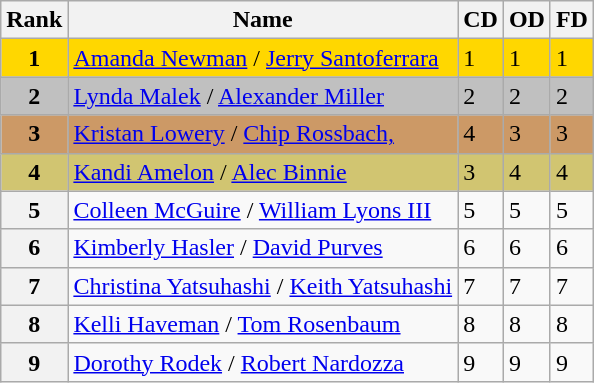<table class="wikitable">
<tr>
<th>Rank</th>
<th>Name</th>
<th>CD</th>
<th>OD</th>
<th>FD</th>
</tr>
<tr bgcolor="gold">
<td align="center"><strong>1</strong></td>
<td><a href='#'>Amanda Newman</a> / <a href='#'>Jerry Santoferrara</a></td>
<td>1</td>
<td>1</td>
<td>1</td>
</tr>
<tr bgcolor="silver">
<td align="center"><strong>2</strong></td>
<td><a href='#'>Lynda Malek</a> / <a href='#'>Alexander Miller</a></td>
<td>2</td>
<td>2</td>
<td>2</td>
</tr>
<tr bgcolor="cc9966">
<td align="center"><strong>3</strong></td>
<td><a href='#'>Kristan Lowery</a> / <a href='#'>Chip Rossbach,</a></td>
<td>4</td>
<td>3</td>
<td>3</td>
</tr>
<tr bgcolor="d1c571">
<td align="center"><strong>4</strong></td>
<td><a href='#'>Kandi Amelon</a> / <a href='#'>Alec Binnie</a></td>
<td>3</td>
<td>4</td>
<td>4</td>
</tr>
<tr>
<th>5</th>
<td><a href='#'>Colleen McGuire</a> / <a href='#'>William Lyons III</a></td>
<td>5</td>
<td>5</td>
<td>5</td>
</tr>
<tr>
<th>6</th>
<td><a href='#'>Kimberly Hasler</a> / <a href='#'>David Purves</a></td>
<td>6</td>
<td>6</td>
<td>6</td>
</tr>
<tr>
<th>7</th>
<td><a href='#'>Christina Yatsuhashi</a> / <a href='#'>Keith Yatsuhashi</a></td>
<td>7</td>
<td>7</td>
<td>7</td>
</tr>
<tr>
<th>8</th>
<td><a href='#'>Kelli Haveman</a> / <a href='#'>Tom Rosenbaum</a></td>
<td>8</td>
<td>8</td>
<td>8</td>
</tr>
<tr>
<th>9</th>
<td><a href='#'>Dorothy Rodek</a> / <a href='#'>Robert Nardozza</a></td>
<td>9</td>
<td>9</td>
<td>9</td>
</tr>
</table>
